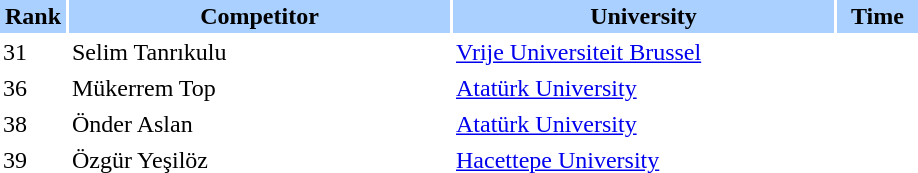<table border="0" cellspacing="2" cellpadding="2">
<tr bgcolor=AAD0FF>
<th width=40>Rank</th>
<th width=250>Competitor</th>
<th width=250>University</th>
<th width=50>Time</th>
</tr>
<tr>
<td>31</td>
<td>Selim Tanrıkulu</td>
<td><a href='#'>Vrije Universiteit Brussel</a></td>
<td></td>
</tr>
<tr>
<td>36</td>
<td>Mükerrem Top</td>
<td><a href='#'>Atatürk University</a></td>
<td></td>
</tr>
<tr>
<td>38</td>
<td>Önder Aslan</td>
<td><a href='#'>Atatürk University</a></td>
<td></td>
</tr>
<tr>
<td>39</td>
<td>Özgür Yeşilöz</td>
<td><a href='#'>Hacettepe University</a></td>
<td></td>
</tr>
</table>
